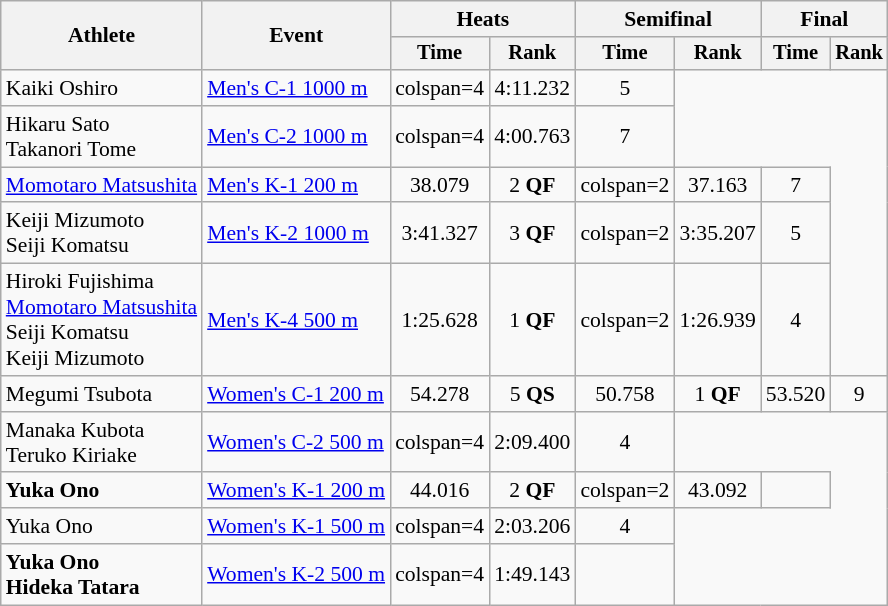<table class=wikitable style=font-size:90%;text-align:center>
<tr>
<th rowspan=2>Athlete</th>
<th rowspan=2>Event</th>
<th colspan=2>Heats</th>
<th colspan=2>Semifinal</th>
<th colspan=2>Final</th>
</tr>
<tr style="font-size:95%">
<th>Time</th>
<th>Rank</th>
<th>Time</th>
<th>Rank</th>
<th>Time</th>
<th>Rank</th>
</tr>
<tr>
<td style="text-align:left">Kaiki Oshiro</td>
<td style="text-align:left"><a href='#'>Men's C-1 1000 m</a></td>
<td>colspan=4 </td>
<td>4:11.232</td>
<td>5</td>
</tr>
<tr>
<td style="text-align:left">Hikaru Sato<br>Takanori Tome</td>
<td style="text-align:left"><a href='#'>Men's C-2 1000 m</a></td>
<td>colspan=4 </td>
<td>4:00.763</td>
<td>7</td>
</tr>
<tr>
<td style="text-align:left"><a href='#'>Momotaro Matsushita</a></td>
<td style="text-align:left"><a href='#'>Men's K-1 200 m</a></td>
<td>38.079</td>
<td>2 <strong>QF</strong></td>
<td>colspan=2 </td>
<td>37.163</td>
<td>7</td>
</tr>
<tr>
<td style="text-align:left">Keiji Mizumoto<br>Seiji Komatsu</td>
<td style="text-align:left"><a href='#'>Men's K-2 1000 m</a></td>
<td>3:41.327</td>
<td>3 <strong>QF</strong></td>
<td>colspan=2 </td>
<td>3:35.207</td>
<td>5</td>
</tr>
<tr>
<td style="text-align:left">Hiroki Fujishima<br><a href='#'>Momotaro Matsushita</a><br>Seiji Komatsu<br>Keiji Mizumoto</td>
<td style="text-align:left"><a href='#'>Men's K-4 500 m</a></td>
<td>1:25.628</td>
<td>1 <strong>QF</strong></td>
<td>colspan=2 </td>
<td>1:26.939</td>
<td>4</td>
</tr>
<tr>
<td style="text-align:left">Megumi Tsubota</td>
<td style="text-align:left"><a href='#'>Women's C-1 200 m</a></td>
<td>54.278</td>
<td>5 <strong>QS</strong></td>
<td>50.758</td>
<td>1 <strong>QF</strong></td>
<td>53.520</td>
<td>9</td>
</tr>
<tr>
<td style="text-align:left">Manaka Kubota<br>Teruko Kiriake</td>
<td style="text-align:left"><a href='#'>Women's C-2 500 m</a></td>
<td>colspan=4 </td>
<td>2:09.400</td>
<td>4</td>
</tr>
<tr>
<td style="text-align:left"><strong>Yuka Ono</strong></td>
<td style="text-align:left"><a href='#'>Women's K-1 200 m</a></td>
<td>44.016</td>
<td>2 <strong>QF</strong></td>
<td>colspan=2 </td>
<td>43.092</td>
<td></td>
</tr>
<tr>
<td style="text-align:left">Yuka Ono</td>
<td style="text-align:left"><a href='#'>Women's K-1 500 m</a></td>
<td>colspan=4 </td>
<td>2:03.206</td>
<td>4</td>
</tr>
<tr>
<td style="text-align:left"><strong>Yuka Ono<br>Hideka Tatara</strong></td>
<td style="text-align:left"><a href='#'>Women's K-2 500 m</a></td>
<td>colspan=4 </td>
<td>1:49.143</td>
<td></td>
</tr>
</table>
